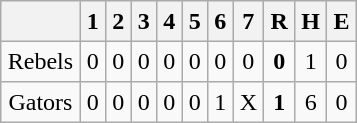<table align = right border="2" cellpadding="4" cellspacing="0" style="margin: 1em 1em 1em 1em; background: #F9F9F9; border: 1px #aaa solid; border-collapse: collapse;">
<tr align=center style="background: #F2F2F2;">
<th></th>
<th>1</th>
<th>2</th>
<th>3</th>
<th>4</th>
<th>5</th>
<th>6</th>
<th>7</th>
<th>R</th>
<th>H</th>
<th>E</th>
</tr>
<tr align=center>
<td>Rebels</td>
<td>0</td>
<td>0</td>
<td>0</td>
<td>0</td>
<td>0</td>
<td>0</td>
<td>0</td>
<td><strong>0</strong></td>
<td>1</td>
<td>0</td>
</tr>
<tr align=center>
<td>Gators</td>
<td>0</td>
<td>0</td>
<td>0</td>
<td>0</td>
<td>0</td>
<td>1</td>
<td>X</td>
<td><strong>1</strong></td>
<td>6</td>
<td>0</td>
</tr>
</table>
